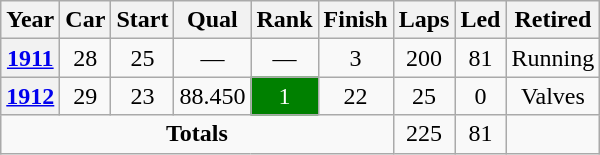<table class="wikitable" style="text-align:center">
<tr>
<th>Year</th>
<th>Car</th>
<th>Start</th>
<th>Qual</th>
<th>Rank</th>
<th>Finish</th>
<th>Laps</th>
<th>Led</th>
<th>Retired</th>
</tr>
<tr>
<th><a href='#'>1911</a></th>
<td>28</td>
<td>25</td>
<td>—</td>
<td>—</td>
<td>3</td>
<td>200</td>
<td>81</td>
<td>Running</td>
</tr>
<tr>
<th><a href='#'>1912</a></th>
<td>29</td>
<td>23</td>
<td>88.450</td>
<td style="background:green;color:white">1</td>
<td>22</td>
<td>25</td>
<td>0</td>
<td>Valves</td>
</tr>
<tr>
<td colspan=6><strong>Totals</strong></td>
<td>225</td>
<td>81</td>
<td></td>
</tr>
</table>
